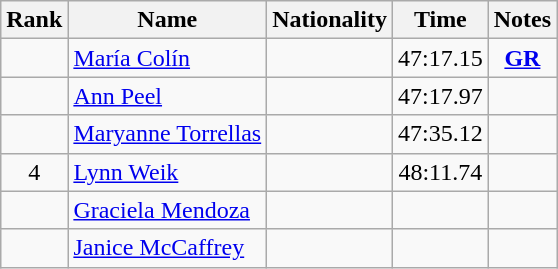<table class="wikitable sortable" style="text-align:center">
<tr>
<th>Rank</th>
<th>Name</th>
<th>Nationality</th>
<th>Time</th>
<th>Notes</th>
</tr>
<tr>
<td></td>
<td align=left><a href='#'>María Colín</a></td>
<td align=left></td>
<td>47:17.15</td>
<td><strong><a href='#'>GR</a></strong></td>
</tr>
<tr>
<td></td>
<td align=left><a href='#'>Ann Peel</a></td>
<td align=left></td>
<td>47:17.97</td>
<td></td>
</tr>
<tr>
<td></td>
<td align=left><a href='#'>Maryanne Torrellas</a></td>
<td align=left></td>
<td>47:35.12</td>
<td></td>
</tr>
<tr>
<td>4</td>
<td align=left><a href='#'>Lynn Weik</a></td>
<td align=left></td>
<td>48:11.74</td>
<td></td>
</tr>
<tr>
<td></td>
<td align=left><a href='#'>Graciela Mendoza</a></td>
<td align=left></td>
<td></td>
<td></td>
</tr>
<tr>
<td></td>
<td align=left><a href='#'>Janice McCaffrey</a></td>
<td align=left></td>
<td></td>
<td></td>
</tr>
</table>
